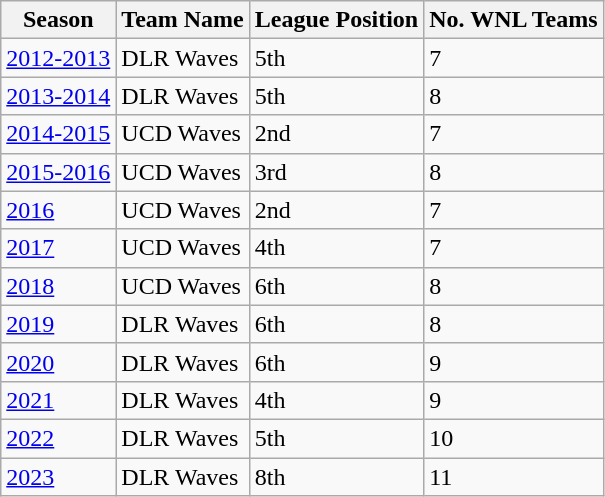<table class="wikitable">
<tr>
<th>Season</th>
<th>Team Name</th>
<th>League Position</th>
<th>No. WNL Teams</th>
</tr>
<tr>
<td><a href='#'>2012-2013</a></td>
<td>DLR Waves</td>
<td>5th</td>
<td>7</td>
</tr>
<tr>
<td><a href='#'>2013-2014</a></td>
<td>DLR Waves</td>
<td>5th</td>
<td>8</td>
</tr>
<tr>
<td><a href='#'>2014-2015</a></td>
<td>UCD Waves</td>
<td>2nd</td>
<td>7</td>
</tr>
<tr>
<td><a href='#'>2015-2016</a></td>
<td>UCD Waves</td>
<td>3rd</td>
<td>8</td>
</tr>
<tr>
<td><a href='#'>2016</a></td>
<td>UCD Waves</td>
<td>2nd</td>
<td>7</td>
</tr>
<tr>
<td><a href='#'>2017</a></td>
<td>UCD Waves</td>
<td>4th</td>
<td>7</td>
</tr>
<tr>
<td><a href='#'>2018</a></td>
<td>UCD Waves</td>
<td>6th</td>
<td>8</td>
</tr>
<tr>
<td><a href='#'>2019</a></td>
<td>DLR Waves</td>
<td>6th</td>
<td>8</td>
</tr>
<tr>
<td><a href='#'>2020</a></td>
<td>DLR Waves</td>
<td>6th</td>
<td>9</td>
</tr>
<tr>
<td><a href='#'>2021</a></td>
<td>DLR Waves</td>
<td>4th</td>
<td>9</td>
</tr>
<tr>
<td><a href='#'>2022</a></td>
<td>DLR Waves</td>
<td>5th</td>
<td>10</td>
</tr>
<tr>
<td><a href='#'>2023</a></td>
<td>DLR Waves</td>
<td>8th</td>
<td>11</td>
</tr>
</table>
